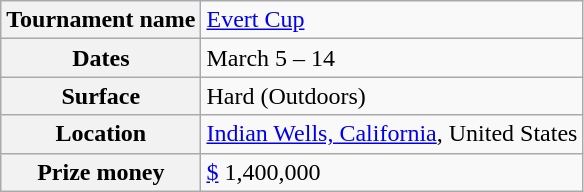<table class="wikitable">
<tr>
<th>Tournament name</th>
<td><a href='#'>Evert Cup</a></td>
</tr>
<tr>
<th>Dates</th>
<td>March 5 – 14</td>
</tr>
<tr>
<th>Surface</th>
<td>Hard (Outdoors)</td>
</tr>
<tr>
<th>Location</th>
<td><a href='#'>Indian Wells, California</a>, United States</td>
</tr>
<tr>
<th>Prize money</th>
<td><a href='#'>$</a> 1,400,000</td>
</tr>
</table>
